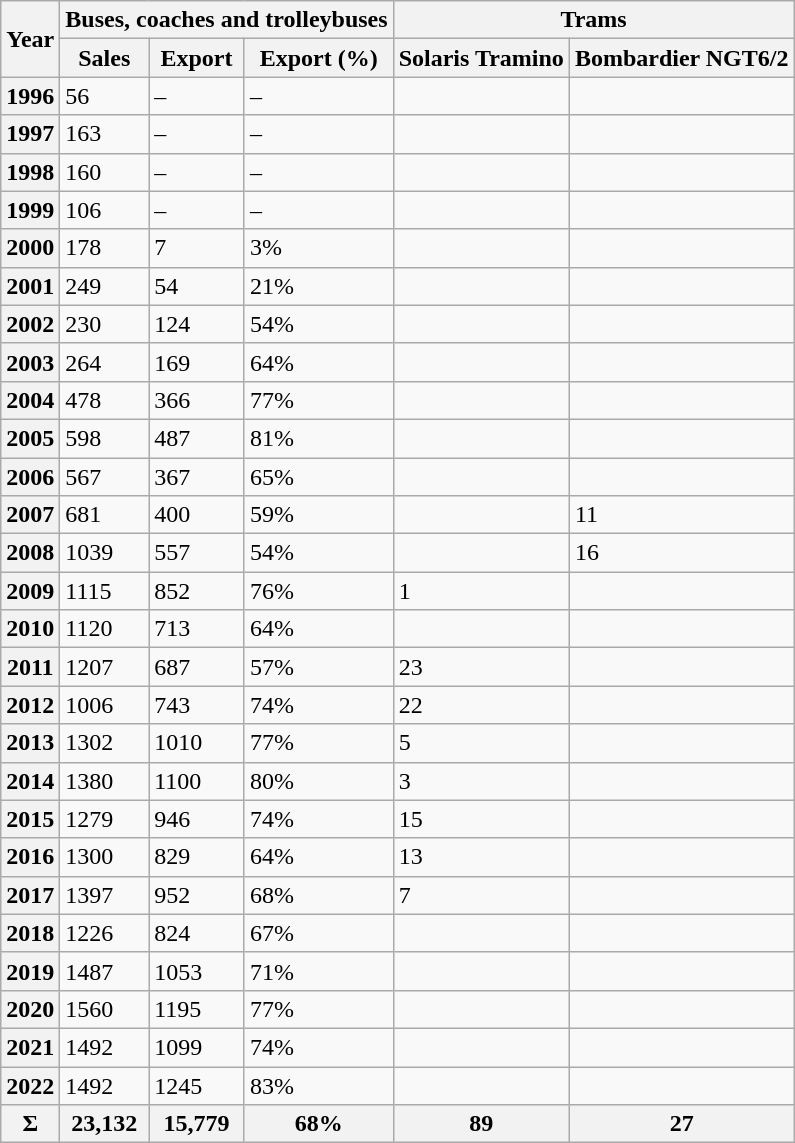<table class="wikitable">
<tr>
<th rowspan="2">Year</th>
<th colspan="3">Buses, coaches and trolleybuses</th>
<th colspan="2">Trams</th>
</tr>
<tr>
<th>Sales</th>
<th>Export</th>
<th>Export (%)</th>
<th>Solaris Tramino</th>
<th>Bombardier NGT6/2</th>
</tr>
<tr>
<th>1996</th>
<td>56</td>
<td>–</td>
<td>–</td>
<td></td>
<td></td>
</tr>
<tr>
<th>1997</th>
<td>163</td>
<td>–</td>
<td>–</td>
<td></td>
<td></td>
</tr>
<tr>
<th>1998</th>
<td>160</td>
<td>–</td>
<td>–</td>
<td></td>
<td></td>
</tr>
<tr>
<th>1999</th>
<td>106</td>
<td>–</td>
<td>–</td>
<td></td>
<td></td>
</tr>
<tr>
<th>2000</th>
<td>178</td>
<td>7</td>
<td>3%</td>
<td></td>
<td></td>
</tr>
<tr>
<th>2001</th>
<td>249</td>
<td>54</td>
<td>21%</td>
<td></td>
<td></td>
</tr>
<tr>
<th>2002</th>
<td>230</td>
<td>124</td>
<td>54%</td>
<td></td>
<td></td>
</tr>
<tr>
<th>2003</th>
<td>264</td>
<td>169</td>
<td>64%</td>
<td></td>
<td></td>
</tr>
<tr>
<th>2004</th>
<td>478</td>
<td>366</td>
<td>77%</td>
<td></td>
<td></td>
</tr>
<tr>
<th>2005</th>
<td>598</td>
<td>487</td>
<td>81%</td>
<td></td>
<td></td>
</tr>
<tr>
<th>2006</th>
<td>567</td>
<td>367</td>
<td>65%</td>
<td></td>
<td></td>
</tr>
<tr>
<th>2007</th>
<td>681</td>
<td>400</td>
<td>59%</td>
<td></td>
<td>11</td>
</tr>
<tr>
<th>2008</th>
<td>1039</td>
<td>557</td>
<td>54%</td>
<td></td>
<td>16</td>
</tr>
<tr>
<th>2009</th>
<td>1115</td>
<td>852</td>
<td>76%</td>
<td>1</td>
<td></td>
</tr>
<tr>
<th>2010</th>
<td>1120</td>
<td>713</td>
<td>64%</td>
<td></td>
<td></td>
</tr>
<tr>
<th>2011</th>
<td>1207</td>
<td>687</td>
<td>57%</td>
<td>23</td>
<td></td>
</tr>
<tr>
<th>2012</th>
<td>1006</td>
<td>743</td>
<td>74%</td>
<td>22</td>
<td></td>
</tr>
<tr>
<th>2013</th>
<td>1302</td>
<td>1010</td>
<td>77%</td>
<td>5</td>
<td></td>
</tr>
<tr>
<th>2014</th>
<td>1380</td>
<td>1100</td>
<td>80%</td>
<td>3</td>
<td></td>
</tr>
<tr>
<th>2015</th>
<td>1279</td>
<td>946</td>
<td>74%</td>
<td>15</td>
<td></td>
</tr>
<tr>
<th>2016</th>
<td>1300</td>
<td>829</td>
<td>64%</td>
<td>13</td>
<td></td>
</tr>
<tr>
<th>2017</th>
<td>1397</td>
<td>952</td>
<td>68%</td>
<td>7</td>
<td></td>
</tr>
<tr>
<th>2018</th>
<td>1226</td>
<td>824</td>
<td>67%</td>
<td></td>
<td></td>
</tr>
<tr>
<th>2019</th>
<td>1487</td>
<td>1053</td>
<td>71%</td>
<td></td>
<td></td>
</tr>
<tr>
<th>2020</th>
<td>1560</td>
<td>1195</td>
<td>77%</td>
<td></td>
<td></td>
</tr>
<tr>
<th>2021</th>
<td>1492</td>
<td>1099</td>
<td>74%</td>
<td></td>
<td></td>
</tr>
<tr>
<th>2022</th>
<td>1492</td>
<td>1245</td>
<td>83%</td>
<td></td>
<td></td>
</tr>
<tr>
<th>Σ</th>
<th>23,132</th>
<th>15,779</th>
<th>68%</th>
<th>89</th>
<th>27</th>
</tr>
</table>
